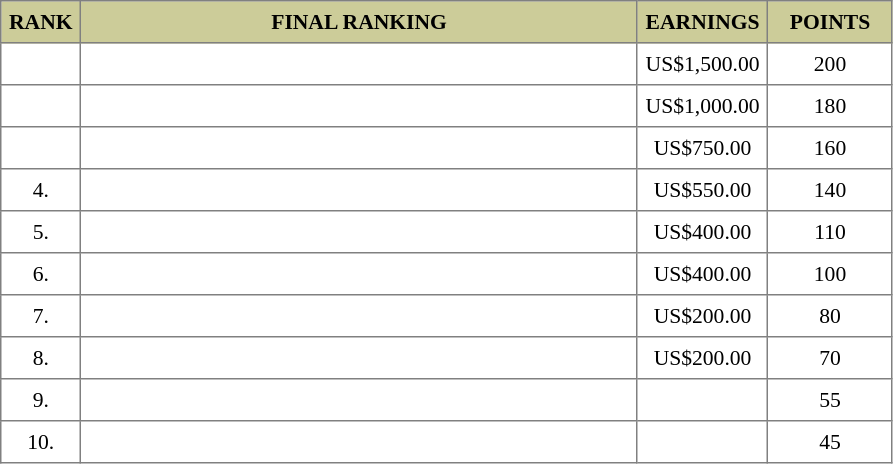<table border="1" cellspacing="2" cellpadding="5" style="border-collapse: collapse; font-size: 90%;">
<tr bgcolor="CCCC99">
<th>RANK</th>
<th style="width: 25em">FINAL RANKING</th>
<th style="width: 5em">EARNINGS</th>
<th style="width: 5em">POINTS</th>
</tr>
<tr>
<td align="center"></td>
<td></td>
<td align="center">US$1,500.00</td>
<td align="center">200</td>
</tr>
<tr>
<td align="center"></td>
<td></td>
<td align="center">US$1,000.00</td>
<td align="center">180</td>
</tr>
<tr>
<td align="center"></td>
<td></td>
<td align="center">US$750.00</td>
<td align="center">160</td>
</tr>
<tr>
<td align="center">4.</td>
<td></td>
<td align="center">US$550.00</td>
<td align="center">140</td>
</tr>
<tr>
<td align="center">5.</td>
<td></td>
<td align="center">US$400.00</td>
<td align="center">110</td>
</tr>
<tr>
<td align="center">6.</td>
<td></td>
<td align="center">US$400.00</td>
<td align="center">100</td>
</tr>
<tr>
<td align="center">7.</td>
<td></td>
<td align="center">US$200.00</td>
<td align="center">80</td>
</tr>
<tr>
<td align="center">8.</td>
<td></td>
<td align="center">US$200.00</td>
<td align="center">70</td>
</tr>
<tr>
<td align="center">9.</td>
<td></td>
<td align="center"></td>
<td align="center">55</td>
</tr>
<tr>
<td align="center">10.</td>
<td></td>
<td align="center"></td>
<td align="center">45</td>
</tr>
</table>
